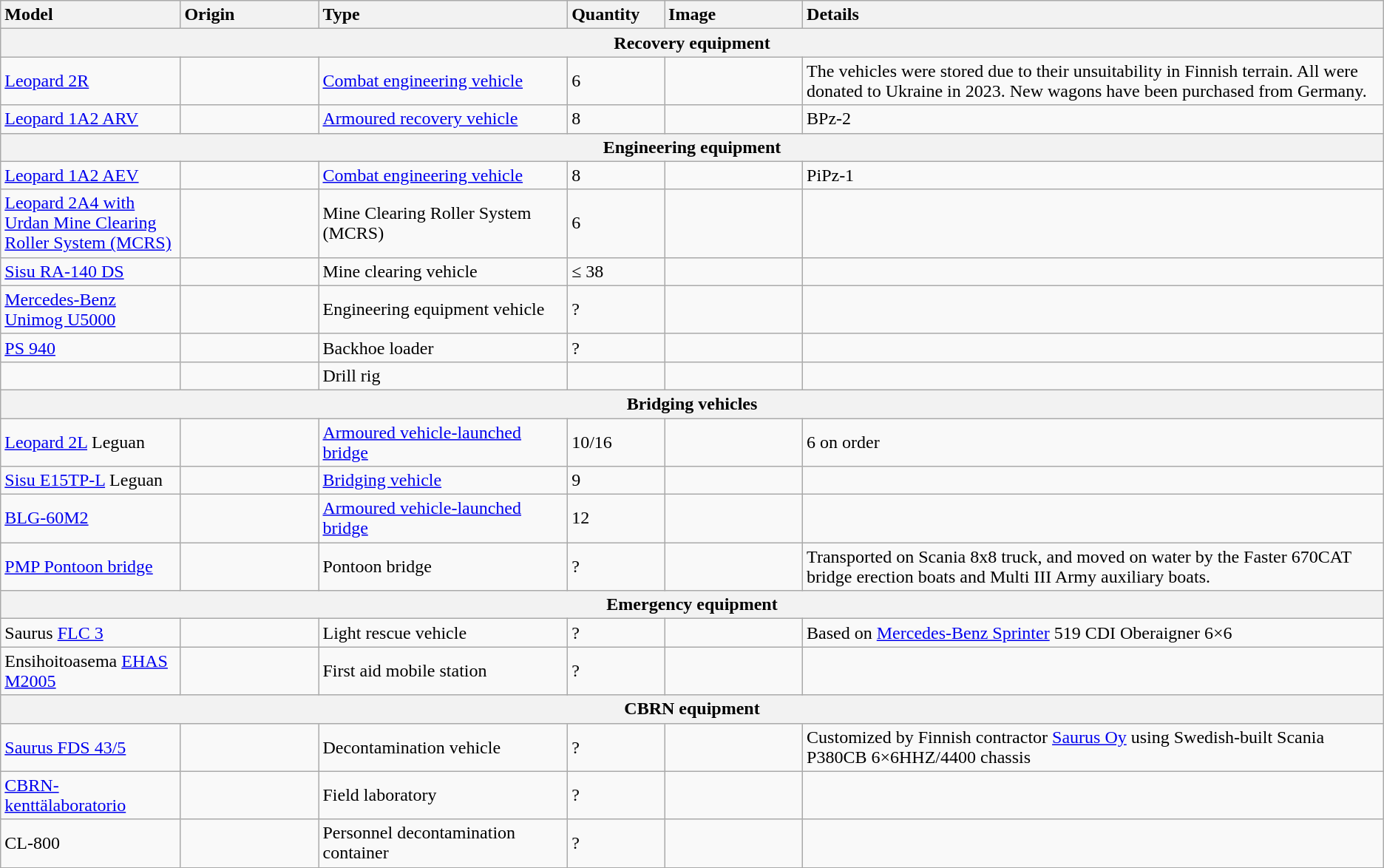<table class="wikitable">
<tr>
<th style="text-align: left; width:13%;">Model</th>
<th style="text-align: left; width:10%;">Origin</th>
<th style="text-align: left; width:18%;">Type</th>
<th style="text-align: left; width:7%;">Quantity</th>
<th style="text-align: left; width:10%;">Image</th>
<th style="text-align: left; width:42%;">Details</th>
</tr>
<tr>
<th colspan="6">Recovery equipment</th>
</tr>
<tr>
<td><a href='#'>Leopard 2R</a></td>
<td><br></td>
<td><a href='#'>Combat engineering vehicle</a></td>
<td>6</td>
<td></td>
<td>The vehicles were stored due to their unsuitability in Finnish terrain. All were donated to Ukraine in 2023. New wagons have been purchased from Germany. </td>
</tr>
<tr>
<td><a href='#'>Leopard 1A2 ARV</a></td>
<td></td>
<td><a href='#'>Armoured recovery vehicle</a></td>
<td>8</td>
<td></td>
<td>BPz-2</td>
</tr>
<tr>
<th colspan="6">Engineering equipment</th>
</tr>
<tr>
<td><a href='#'>Leopard 1A2 AEV</a></td>
<td></td>
<td><a href='#'>Combat engineering vehicle</a></td>
<td>8</td>
<td></td>
<td>PiPz-1</td>
</tr>
<tr>
<td><a href='#'>Leopard 2A4 with Urdan Mine Clearing Roller System (MCRS)</a></td>
<td><br></td>
<td>Mine Clearing Roller System (MCRS)</td>
<td>6</td>
<td></td>
<td></td>
</tr>
<tr>
<td><a href='#'>Sisu RA-140 DS</a></td>
<td></td>
<td>Mine clearing vehicle</td>
<td>≤ 38</td>
<td></td>
<td></td>
</tr>
<tr>
<td><a href='#'>Mercedes-Benz Unimog U5000</a></td>
<td></td>
<td>Engineering equipment vehicle</td>
<td>?</td>
<td></td>
<td></td>
</tr>
<tr>
<td><a href='#'>PS 940</a></td>
<td></td>
<td>Backhoe loader</td>
<td>?</td>
<td></td>
<td></td>
</tr>
<tr>
<td></td>
<td></td>
<td>Drill rig</td>
<td></td>
<td></td>
<td></td>
</tr>
<tr>
<th colspan="6">Bridging vehicles</th>
</tr>
<tr>
<td><a href='#'>Leopard 2L</a> Leguan</td>
<td><br></td>
<td><a href='#'>Armoured vehicle-launched bridge</a></td>
<td>10/16</td>
<td></td>
<td>6 on order</td>
</tr>
<tr>
<td><a href='#'>Sisu E15TP-L</a> Leguan</td>
<td><br></td>
<td><a href='#'>Bridging vehicle</a></td>
<td>9</td>
<td></td>
<td></td>
</tr>
<tr>
<td><a href='#'>BLG-60M2</a></td>
<td><br></td>
<td><a href='#'>Armoured vehicle-launched bridge</a></td>
<td>12</td>
<td></td>
<td></td>
</tr>
<tr>
<td><a href='#'>PMP Pontoon bridge</a></td>
<td></td>
<td>Pontoon bridge</td>
<td>?</td>
<td></td>
<td>Transported on Scania 8x8 truck, and moved on water by the Faster 670CAT bridge erection boats and Multi III Army auxiliary boats.</td>
</tr>
<tr>
<th colspan="6">Emergency equipment</th>
</tr>
<tr>
<td>Saurus <a href='#'>FLC 3</a></td>
<td><br></td>
<td>Light rescue vehicle</td>
<td>?</td>
<td></td>
<td>Based on <a href='#'>Mercedes-Benz Sprinter</a> 519 CDI Oberaigner 6×6</td>
</tr>
<tr>
<td>Ensihoitoasema <a href='#'>EHAS M2005</a></td>
<td></td>
<td>First aid mobile station</td>
<td>?</td>
<td><br></td>
<td></td>
</tr>
<tr>
<th colspan="6">CBRN equipment</th>
</tr>
<tr>
<td><a href='#'>Saurus FDS 43/5</a></td>
<td><br></td>
<td>Decontamination vehicle</td>
<td>?</td>
<td></td>
<td>Customized by Finnish contractor <a href='#'>Saurus Oy</a> using Swedish-built Scania P380CB 6×6HHZ/4400 chassis</td>
</tr>
<tr>
<td><a href='#'>CBRN-kenttälaboratorio</a></td>
<td></td>
<td>Field laboratory</td>
<td>?</td>
<td></td>
<td></td>
</tr>
<tr>
<td>CL-800</td>
<td></td>
<td>Personnel decontamination container</td>
<td>?</td>
<td></td>
<td></td>
</tr>
</table>
